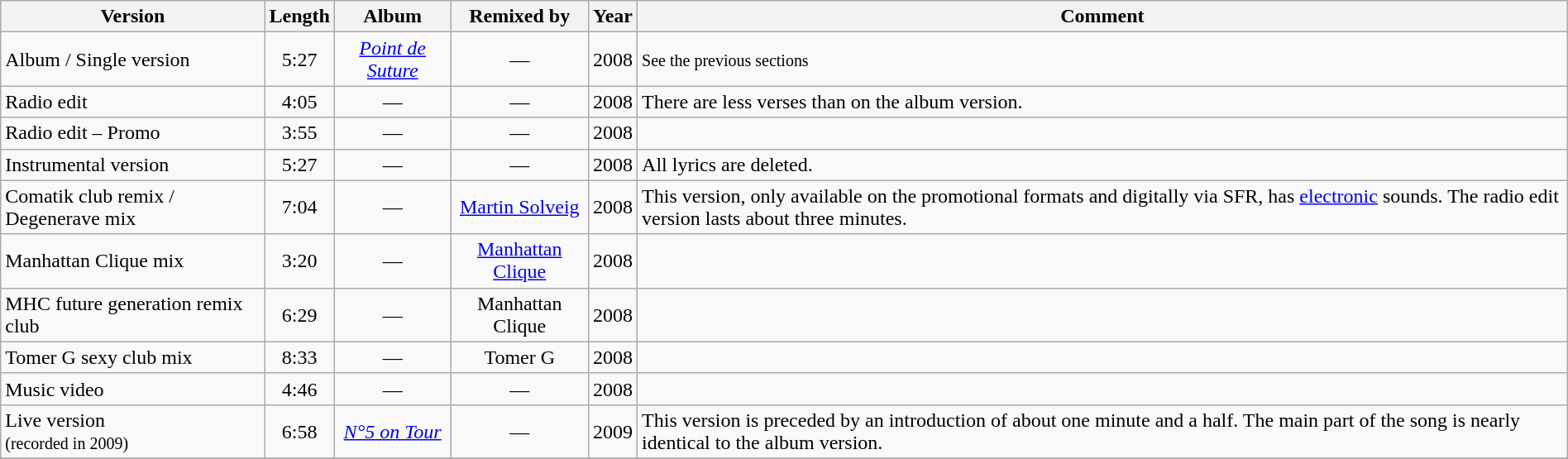<table class="wikitable sortable" width="100%" border="1">
<tr>
<th>Version</th>
<th>Length</th>
<th>Album</th>
<th>Remixed by</th>
<th>Year</th>
<th>Comment</th>
</tr>
<tr>
<td>Album / Single version</td>
<td align="center">5:27</td>
<td align="center"><em><a href='#'>Point de Suture</a></em></td>
<td align="center">—</td>
<td align="center">2008</td>
<td><small>See the previous sections</small></td>
</tr>
<tr>
<td>Radio edit</td>
<td align="center">4:05</td>
<td align="center">—</td>
<td align="center">—</td>
<td align="center">2008</td>
<td>There are less verses than on the album version.</td>
</tr>
<tr>
<td>Radio edit – Promo</td>
<td align="center">3:55</td>
<td align="center">—</td>
<td align="center">—</td>
<td align="center">2008</td>
<td></td>
</tr>
<tr>
<td>Instrumental version</td>
<td align="center">5:27</td>
<td align="center">—</td>
<td align="center">—</td>
<td align="center">2008</td>
<td>All lyrics are deleted.</td>
</tr>
<tr>
<td>Comatik club remix / Degenerave mix</td>
<td align="center">7:04</td>
<td align="center">—</td>
<td align="center"><a href='#'>Martin Solveig</a></td>
<td align="center">2008</td>
<td>This version, only available on the promotional formats and digitally via SFR, has <a href='#'>electronic</a> sounds. The radio edit version lasts about three minutes.</td>
</tr>
<tr>
<td>Manhattan Clique mix</td>
<td align="center">3:20</td>
<td align="center">—</td>
<td align="center"><a href='#'>Manhattan Clique</a></td>
<td align="center">2008</td>
<td></td>
</tr>
<tr>
<td>MHC future generation remix club</td>
<td align="center">6:29</td>
<td align="center">—</td>
<td align="center">Manhattan Clique</td>
<td align="center">2008</td>
<td></td>
</tr>
<tr>
<td>Tomer G sexy club mix</td>
<td align="center">8:33</td>
<td align="center">—</td>
<td align="center">Tomer G</td>
<td align="center">2008</td>
<td></td>
</tr>
<tr>
<td>Music video</td>
<td align="center">4:46</td>
<td align="center">—</td>
<td align="center">—</td>
<td align="center">2008</td>
<td></td>
</tr>
<tr>
<td>Live version <br><small>(recorded in 2009)</small></td>
<td align="center">6:58</td>
<td align="center"><em><a href='#'>N°5 on Tour</a></em></td>
<td align="center">—</td>
<td align="center">2009</td>
<td>This version is preceded by an introduction of about one minute and a half. The main part of the song is nearly identical to the album version.</td>
</tr>
<tr>
</tr>
</table>
